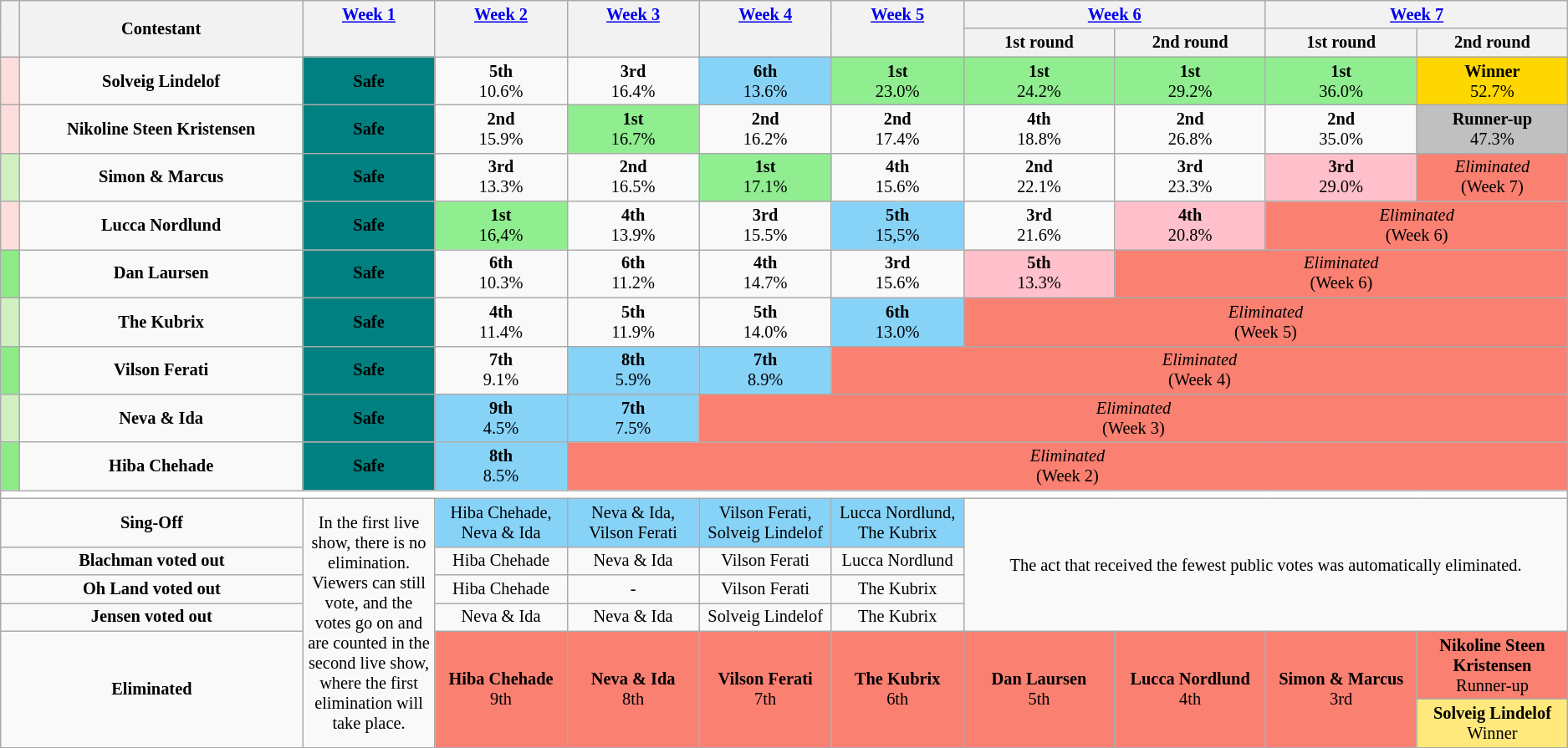<table class="wikitable" style="text-align:center; font-size:85%">
<tr>
<th style="width:1%" rowspan=2></th>
<th style="width:15%" rowspan=2>Contestant</th>
<th style="width:7%" rowspan=2 valign=top><a href='#'>Week 1</a></th>
<th style="width:7%" rowspan=2 valign=top><a href='#'>Week 2</a></th>
<th style="width:7%" rowspan=2 valign=top><a href='#'>Week 3</a></th>
<th style="width:7%" rowspan=2 valign=top><a href='#'>Week 4</a></th>
<th style="width:7%" rowspan=2 valign=top><a href='#'>Week 5</a></th>
<th style="width:7%" colspan=2  valign=top><a href='#'>Week 6</a></th>
<th colspan=2><a href='#'>Week 7</a></th>
</tr>
<tr>
<th style="width:8%">1st round</th>
<th style="width:8%">2nd round</th>
<th style="width:8%">1st round</th>
<th style="width:8%">2nd round</th>
</tr>
<tr>
<td style="background:#ffdddd"></td>
<td><strong>Solveig Lindelof</strong></td>
<td style="background:#008080"><strong>Safe</strong></td>
<td><strong>5th</strong><br>10.6%</td>
<td><strong>3rd</strong><br>16.4%</td>
<td style="background:#87D3F8"><strong>6th</strong><br>13.6%</td>
<td style="background:lightgreen"><strong>1st</strong><br>23.0%</td>
<td style="background:lightgreen"><strong>1st</strong><br>24.2%</td>
<td style="background:lightgreen"><strong>1st</strong><br>29.2%</td>
<td style="background:lightgreen"><strong>1st</strong><br>36.0%</td>
<td style="background:gold"><strong>Winner</strong><br>52.7%</td>
</tr>
<tr>
<td style="background:#ffdddd"></td>
<td><strong>Nikoline Steen Kristensen</strong></td>
<td style="background:#008080"><strong>Safe</strong></td>
<td><strong>2nd</strong><br>15.9%</td>
<td style="background:lightgreen"><strong>1st</strong><br>16.7%</td>
<td><strong>2nd</strong><br>16.2%</td>
<td><strong>2nd</strong><br>17.4%</td>
<td><strong>4th</strong><br>18.8%</td>
<td><strong>2nd</strong><br>26.8%</td>
<td><strong>2nd</strong><br>35.0%</td>
<td style="background:silver"><strong>Runner-up</strong><br>47.3%</td>
</tr>
<tr>
<td style="background:#D0f0c0"></td>
<td><strong>Simon & Marcus</strong></td>
<td style="background:#008080"><strong>Safe</strong></td>
<td><strong>3rd</strong><br>13.3%</td>
<td><strong>2nd</strong><br>16.5%</td>
<td style="background:lightgreen"><strong>1st</strong><br>17.1%</td>
<td><strong>4th</strong><br>15.6%</td>
<td><strong>2nd</strong><br>22.1%</td>
<td><strong>3rd</strong><br>23.3%</td>
<td style="background:pink"><strong>3rd</strong><br>29.0%</td>
<td bgcolor="salmon" colspan=4><em>Eliminated</em><br>(Week 7)</td>
</tr>
<tr>
<td style="background:#ffdddd"></td>
<td><strong>Lucca Nordlund</strong></td>
<td style="background:#008080"><strong>Safe</strong></td>
<td style="background:lightgreen"><strong>1st</strong><br>16,4%</td>
<td><strong>4th</strong><br>13.9%</td>
<td><strong>3rd</strong><br>15.5%</td>
<td style="background:#87D3F8"><strong>5th</strong><br>15,5%</td>
<td><strong>3rd</strong><br>21.6%</td>
<td style="background:pink"><strong>4th</strong><br>20.8%</td>
<td bgcolor="salmon" colspan=5><em>Eliminated</em><br>(Week 6)</td>
</tr>
<tr>
<td style="background:#8ceb87"></td>
<td><strong>Dan Laursen</strong></td>
<td style="background:#008080"><strong>Safe</strong></td>
<td><strong>6th</strong><br>10.3%</td>
<td><strong>6th</strong><br>11.2%</td>
<td><strong>4th</strong><br>14.7%</td>
<td><strong>3rd</strong><br>15.6%</td>
<td style="background:pink"><strong>5th</strong><br>13.3%</td>
<td bgcolor="salmon" colspan=5><em>Eliminated</em><br>(Week 6)</td>
</tr>
<tr>
<td style="background:#D0f0c0"></td>
<td><strong>The Kubrix</strong></td>
<td style="background:#008080"><strong>Safe</strong></td>
<td><strong>4th</strong><br>11.4%</td>
<td><strong>5th</strong><br>11.9%</td>
<td><strong>5th</strong><br>14.0%</td>
<td style="background:#87D3F8"><strong>6th</strong><br>13.0%</td>
<td bgcolor="salmon" colspan=5><em>Eliminated</em><br>(Week 5)</td>
</tr>
<tr>
<td style="background:#8ceb87"></td>
<td><strong>Vilson Ferati</strong></td>
<td style="background:#008080"><strong>Safe</strong></td>
<td><strong>7th</strong><br>9.1%</td>
<td style="background:#87D3F8"><strong>8th</strong><br>5.9%</td>
<td style="background:#87D3F8"><strong>7th</strong><br>8.9%</td>
<td bgcolor="salmon" colspan=5><em>Eliminated</em><br>(Week 4)</td>
</tr>
<tr>
<td style="background:#D0f0c0"></td>
<td><strong>Neva & Ida</strong></td>
<td style="background:#008080"><strong>Safe</strong></td>
<td style="background:#87D3F8"><strong>9th</strong><br>4.5%</td>
<td style="background:#87D3F8"><strong>7th</strong><br>7.5%</td>
<td bgcolor="salmon" colspan=6><em>Eliminated</em><br>(Week 3)</td>
</tr>
<tr>
<td style="background:#8ceb87"></td>
<td><strong>Hiba Chehade</strong></td>
<td style="background:#008080"><strong>Safe</strong></td>
<td style="background:#87D3F8"><strong>8th</strong><br>8.5%</td>
<td bgcolor="salmon" colspan=7><em>Eliminated</em><br>(Week 2)</td>
</tr>
<tr>
<td style="background:#FFFFFF" colspan=11></td>
</tr>
<tr>
<td colspan=2><strong>Sing-Off</strong></td>
<td rowspan="6">In the first live show, there is no elimination. Viewers can still vote, and the votes go on and are counted in the second live show, where the first elimination will take place.</td>
<td style="background:#87D3F8">Hiba Chehade,<br>Neva & Ida</td>
<td style="background:#87D3F8">Neva & Ida,<br>Vilson Ferati</td>
<td style="background:#87D3F8">Vilson Ferati,<br>Solveig Lindelof</td>
<td style="background:#87D3F8">Lucca Nordlund,<br>The Kubrix</td>
<td colspan=4 rowspan=4>The act that received the fewest public votes was automatically eliminated.</td>
</tr>
<tr>
<td colspan=2><strong>Blachman voted out</strong></td>
<td>Hiba Chehade</td>
<td>Neva & Ida</td>
<td>Vilson Ferati</td>
<td>Lucca Nordlund</td>
</tr>
<tr>
<td colspan=2><strong>Oh Land voted out</strong></td>
<td>Hiba Chehade</td>
<td>-</td>
<td>Vilson Ferati</td>
<td>The Kubrix</td>
</tr>
<tr>
<td colspan=2><strong>Jensen voted out</strong></td>
<td>Neva & Ida</td>
<td>Neva & Ida</td>
<td>Solveig Lindelof</td>
<td>The Kubrix</td>
</tr>
<tr>
<td colspan=2 rowspan=2><strong>Eliminated</strong></td>
<td style="background:#FA8072" rowspan=2><strong>Hiba Chehade</strong><br>9th</td>
<td style="background:#FA8072" rowspan=2><strong>Neva & Ida</strong><br>8th</td>
<td style="background:#FA8072" rowspan=2><strong>Vilson Ferati</strong><br>7th</td>
<td style="background:#FA8072" rowspan=2><strong>The Kubrix</strong><br>6th</td>
<td style="background:#FA8072" rowspan=2><strong>Dan Laursen</strong><br>5th</td>
<td style="background:#FA8072" rowspan=2><strong>Lucca Nordlund</strong><br>4th</td>
<td style="background:#FA8072" rowspan=2><strong>Simon & Marcus</strong><br>3rd</td>
<td style="background:#FA8072"><strong>Nikoline Steen Kristensen</strong><br>Runner-up</td>
</tr>
<tr>
<td style="background:#FFE87C"><strong>Solveig Lindelof</strong><br>Winner</td>
</tr>
<tr>
</tr>
</table>
